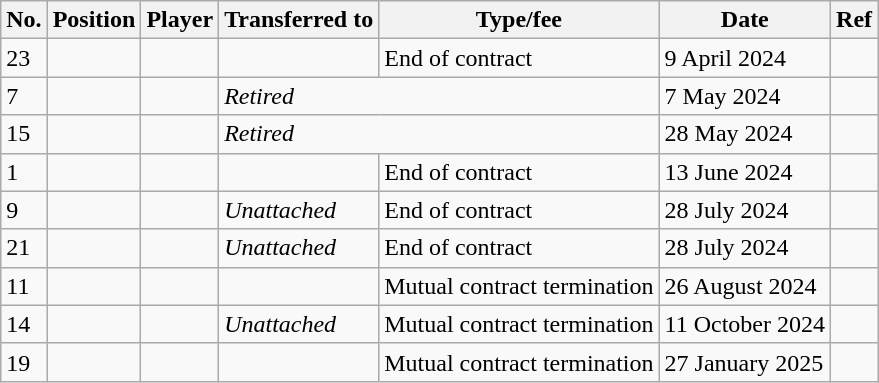<table class="wikitable plainrowheaders sortable" style="text-align:center; text-align:left">
<tr>
<th scope="col">No.</th>
<th scope="col">Position</th>
<th scope="col">Player</th>
<th scope="col">Transferred to</th>
<th scope="col">Type/fee</th>
<th scope="col">Date</th>
<th scope="col" class="unsortable">Ref</th>
</tr>
<tr>
<td>23</td>
<td></td>
<td align=left></td>
<td></td>
<td>End of contract</td>
<td>9 April 2024</td>
<td></td>
</tr>
<tr>
<td>7</td>
<td></td>
<td align=left></td>
<td colspan=2><em>Retired</em></td>
<td>7 May 2024</td>
<td></td>
</tr>
<tr>
<td>15</td>
<td></td>
<td align=left></td>
<td colspan=2><em>Retired</em></td>
<td>28 May 2024</td>
<td></td>
</tr>
<tr>
<td>1</td>
<td></td>
<td align=left></td>
<td></td>
<td>End of contract</td>
<td>13 June 2024</td>
<td></td>
</tr>
<tr>
<td>9</td>
<td></td>
<td align=left></td>
<td><em>Unattached</em></td>
<td>End of contract</td>
<td>28 July 2024</td>
<td></td>
</tr>
<tr>
<td>21</td>
<td></td>
<td align=left></td>
<td><em>Unattached</em></td>
<td>End of contract</td>
<td>28 July 2024</td>
<td></td>
</tr>
<tr>
<td>11</td>
<td></td>
<td align=left></td>
<td></td>
<td>Mutual contract termination</td>
<td>26 August 2024</td>
<td></td>
</tr>
<tr>
<td>14</td>
<td></td>
<td align=left></td>
<td><em>Unattached</em></td>
<td>Mutual contract termination</td>
<td>11 October 2024</td>
<td></td>
</tr>
<tr>
<td>19</td>
<td></td>
<td align=left></td>
<td></td>
<td>Mutual contract termination</td>
<td>27 January 2025</td>
<td></td>
</tr>
</table>
